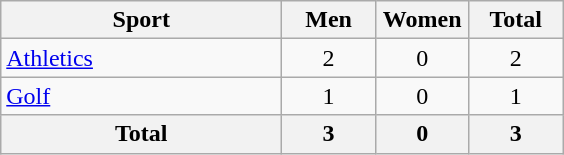<table class="wikitable sortable" style=text-align:center>
<tr>
<th width=180>Sport</th>
<th width=55>Men</th>
<th width=55>Women</th>
<th width=55>Total</th>
</tr>
<tr>
<td align=left><a href='#'>Athletics</a></td>
<td>2</td>
<td>0</td>
<td>2</td>
</tr>
<tr>
<td align=left><a href='#'>Golf</a></td>
<td>1</td>
<td>0</td>
<td>1</td>
</tr>
<tr>
<th>Total</th>
<th>3</th>
<th>0</th>
<th>3</th>
</tr>
</table>
